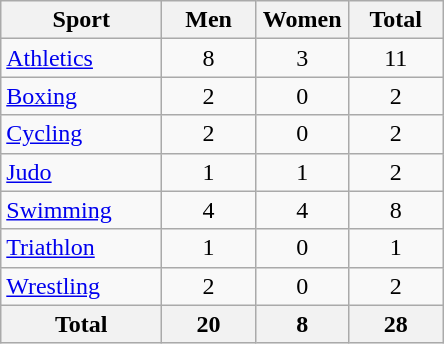<table class="wikitable sortable" style="text-align:center;">
<tr>
<th width=100>Sport</th>
<th width=55>Men</th>
<th width=55>Women</th>
<th width=55>Total</th>
</tr>
<tr>
<td align=left><a href='#'>Athletics</a></td>
<td>8</td>
<td>3</td>
<td>11</td>
</tr>
<tr>
<td align=left><a href='#'>Boxing</a></td>
<td>2</td>
<td>0</td>
<td>2</td>
</tr>
<tr>
<td align=left><a href='#'>Cycling</a></td>
<td>2</td>
<td>0</td>
<td>2</td>
</tr>
<tr>
<td align=left><a href='#'>Judo</a></td>
<td>1</td>
<td>1</td>
<td>2</td>
</tr>
<tr>
<td align=left><a href='#'>Swimming</a></td>
<td>4</td>
<td>4</td>
<td>8</td>
</tr>
<tr>
<td align=left><a href='#'>Triathlon</a></td>
<td>1</td>
<td>0</td>
<td>1</td>
</tr>
<tr>
<td align=left><a href='#'>Wrestling</a></td>
<td>2</td>
<td>0</td>
<td>2</td>
</tr>
<tr>
<th>Total</th>
<th>20</th>
<th>8</th>
<th>28</th>
</tr>
</table>
